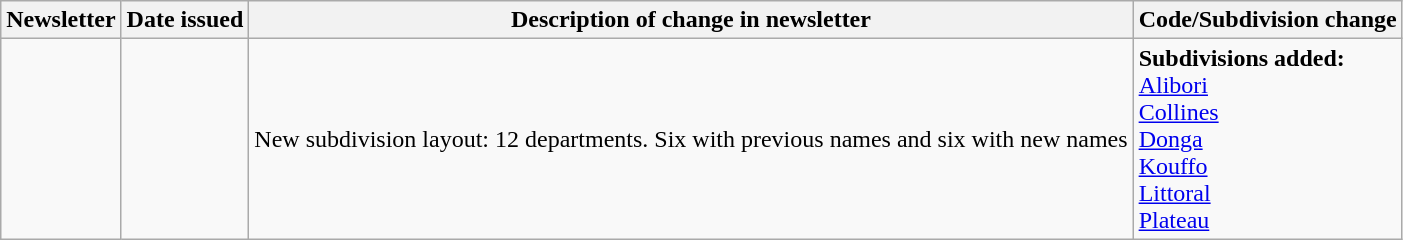<table class="wikitable">
<tr>
<th>Newsletter</th>
<th>Date issued</th>
<th>Description of change in newsletter</th>
<th>Code/Subdivision change</th>
</tr>
<tr>
<td id="I-2"></td>
<td></td>
<td>New subdivision layout: 12 departments. Six with previous names and six with new names</td>
<td style=white-space:nowrap><strong>Subdivisions added:</strong><br>  <a href='#'>Alibori</a><br>  <a href='#'>Collines</a><br>  <a href='#'>Donga</a><br>  <a href='#'>Kouffo</a><br>  <a href='#'>Littoral</a><br>  <a href='#'>Plateau</a></td>
</tr>
</table>
